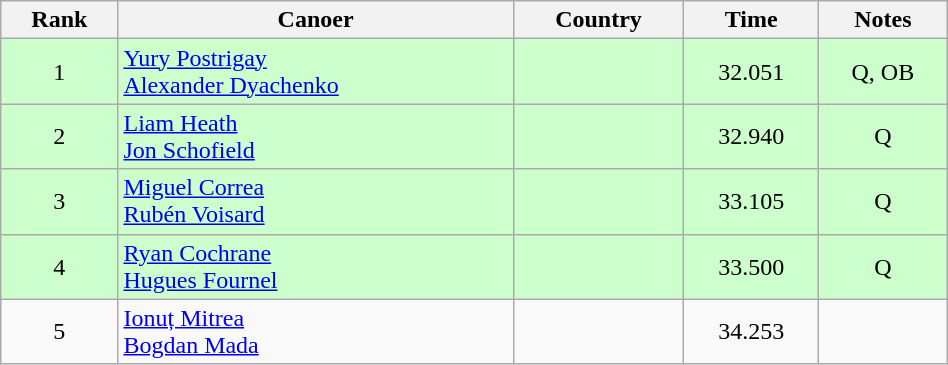<table class="wikitable" width=50% style="text-align:center;">
<tr>
<th>Rank</th>
<th>Canoer</th>
<th>Country</th>
<th>Time</th>
<th>Notes</th>
</tr>
<tr bgcolor=ccffcc>
<td>1</td>
<td align="left"><a href='#'>Yury Postrigay</a><br><a href='#'>Alexander Dyachenko</a></td>
<td align="left"></td>
<td>32.051</td>
<td>Q, OB</td>
</tr>
<tr bgcolor=ccffcc>
<td>2</td>
<td align="left"><a href='#'>Liam Heath</a><br><a href='#'>Jon Schofield</a></td>
<td align="left"></td>
<td>32.940</td>
<td>Q</td>
</tr>
<tr bgcolor=ccffcc>
<td>3</td>
<td align="left"><a href='#'>Miguel Correa</a><br><a href='#'>Rubén Voisard</a></td>
<td align="left"></td>
<td>33.105</td>
<td>Q</td>
</tr>
<tr bgcolor=ccffcc>
<td>4</td>
<td align="left"><a href='#'>Ryan Cochrane</a><br><a href='#'>Hugues Fournel</a></td>
<td align="left"></td>
<td>33.500</td>
<td>Q</td>
</tr>
<tr>
<td>5</td>
<td align="left"><a href='#'>Ionuț Mitrea</a><br><a href='#'>Bogdan Mada</a></td>
<td align="left"></td>
<td>34.253</td>
<td></td>
</tr>
</table>
